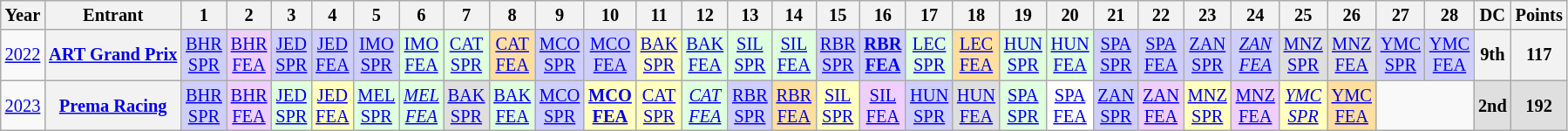<table class="wikitable" style="text-align:center; font-size:85%">
<tr>
<th>Year</th>
<th>Entrant</th>
<th>1</th>
<th>2</th>
<th>3</th>
<th>4</th>
<th>5</th>
<th>6</th>
<th>7</th>
<th>8</th>
<th>9</th>
<th>10</th>
<th>11</th>
<th>12</th>
<th>13</th>
<th>14</th>
<th>15</th>
<th>16</th>
<th>17</th>
<th>18</th>
<th>19</th>
<th>20</th>
<th>21</th>
<th>22</th>
<th>23</th>
<th>24</th>
<th>25</th>
<th>26</th>
<th>27</th>
<th>28</th>
<th>DC</th>
<th>Points</th>
</tr>
<tr>
<td><a href='#'>2022</a></td>
<th nowrap><a href='#'>ART Grand Prix</a></th>
<td style="background:#CFCFFF;"><a href='#'>BHR<br>SPR</a><br></td>
<td style="background:#EFCFFF;"><a href='#'>BHR<br>FEA</a><br></td>
<td style="background:#CFCFFF;"><a href='#'>JED<br>SPR</a><br></td>
<td style="background:#CFCFFF;"><a href='#'>JED<br>FEA</a><br></td>
<td style="background:#CFCFFF;"><a href='#'>IMO<br>SPR</a><br></td>
<td style="background:#DFFFDF;"><a href='#'>IMO<br>FEA</a><br></td>
<td style="background:#DFFFDF;"><a href='#'>CAT<br>SPR</a><br></td>
<td style="background:#ffdf9f;"><a href='#'>CAT<br>FEA</a><br></td>
<td style="background:#CFCFFF;"><a href='#'>MCO<br>SPR</a><br></td>
<td style="background:#CFCFFF;"><a href='#'>MCO<br>FEA</a><br></td>
<td style="background:#FFFFBF;"><a href='#'>BAK<br>SPR</a><br></td>
<td style="background:#DFFFDF;"><a href='#'>BAK<br>FEA</a><br></td>
<td style="background:#DFFFDF;"><a href='#'>SIL<br>SPR</a><br></td>
<td style="background:#DFFFDF;"><a href='#'>SIL<br>FEA</a><br></td>
<td style="background:#CFCFFF;"><a href='#'>RBR<br>SPR</a><br></td>
<td style="background:#CFCFFF;"><strong><a href='#'>RBR<br>FEA</a></strong><br></td>
<td style="background:#DFFFDF;"><a href='#'>LEC<br>SPR</a><br></td>
<td style="background:#FFDF9F;"><a href='#'>LEC<br>FEA</a><br></td>
<td style="background:#DFFFDF;"><a href='#'>HUN<br>SPR</a><br></td>
<td style="background:#DFFFDF;"><a href='#'>HUN<br>FEA</a><br></td>
<td style="background:#CFCFFF;"><a href='#'>SPA<br>SPR</a><br></td>
<td style="background:#CFCFFF;"><a href='#'>SPA<br>FEA</a><br></td>
<td style="background:#CFCFFF;"><a href='#'>ZAN<br>SPR</a><br></td>
<td style="background:#CFCFFF;"><em><a href='#'>ZAN<br>FEA</a></em><br></td>
<td style="background:#DFDFDF;"><a href='#'>MNZ<br>SPR</a><br></td>
<td style="background:#DFDFDF;"><a href='#'>MNZ<br>FEA</a><br></td>
<td style="background:#CFCFFF;"><a href='#'>YMC<br>SPR</a><br></td>
<td style="background:#CFCFFF;"><a href='#'>YMC<br>FEA</a><br></td>
<th>9th</th>
<th>117</th>
</tr>
<tr>
<td><a href='#'>2023</a></td>
<th nowrap><a href='#'>Prema Racing</a></th>
<td style="background:#CFCFFF;"><a href='#'>BHR<br>SPR</a><br></td>
<td style="background:#EFCFFF;"><a href='#'>BHR<br>FEA</a><br></td>
<td style="background:#DFFFDF;"><a href='#'>JED<br>SPR</a><br></td>
<td style="background:#FFFFBF;"><a href='#'>JED<br>FEA</a><br></td>
<td style="background:#DFFFDF;"><a href='#'>MEL<br>SPR</a><br></td>
<td style="background:#DFFFDF;"><em><a href='#'>MEL<br>FEA</a></em><br></td>
<td style="background:#DFDFDF;"><a href='#'>BAK<br>SPR</a><br></td>
<td style="background:#DFFFDF;"><a href='#'>BAK<br>FEA</a><br></td>
<td style="background:#CFCFFF;"><a href='#'>MCO<br>SPR</a><br></td>
<td style="background:#FFFFBF;"><strong><a href='#'>MCO<br>FEA</a></strong><br></td>
<td style="background:#FFFFBF;"><a href='#'>CAT<br>SPR</a><br></td>
<td style="background:#DFFFDF;"><em><a href='#'>CAT<br>FEA</a></em><br></td>
<td style="background:#CFCFFF;"><a href='#'>RBR<br>SPR</a><br></td>
<td style="background:#FFDF9F;"><a href='#'>RBR<br>FEA</a><br></td>
<td style="background:#FFFFBF;"><a href='#'>SIL<br>SPR</a><br></td>
<td style="background:#EFCFFF;"><a href='#'>SIL<br>FEA</a><br></td>
<td style="background:#CFCFFF;"><a href='#'>HUN<br>SPR</a><br></td>
<td style="background:#DFDFDF;"><a href='#'>HUN<br>FEA</a><br></td>
<td style="background:#DFFFDF;"><a href='#'>SPA<br>SPR</a><br></td>
<td style="background:#FFFFFF;"><a href='#'>SPA<br>FEA</a><br></td>
<td style="background:#CFCFFF;"><a href='#'>ZAN<br>SPR</a><br></td>
<td style="background:#EFCFFF;"><a href='#'>ZAN<br>FEA</a><br></td>
<td style="background:#FFFFBF;"><a href='#'>MNZ<br>SPR</a><br></td>
<td style="background:#EFCFFF;"><a href='#'>MNZ<br>FEA</a><br></td>
<td style="background:#FFFFBF;"><em><a href='#'>YMC<br>SPR</a></em><br></td>
<td style="background:#FFDF9F;"><a href='#'>YMC<br>FEA</a><br></td>
<td colspan=2></td>
<th style="background:#DFDFDF;">2nd</th>
<th style="background:#DFDFDF;">192</th>
</tr>
</table>
